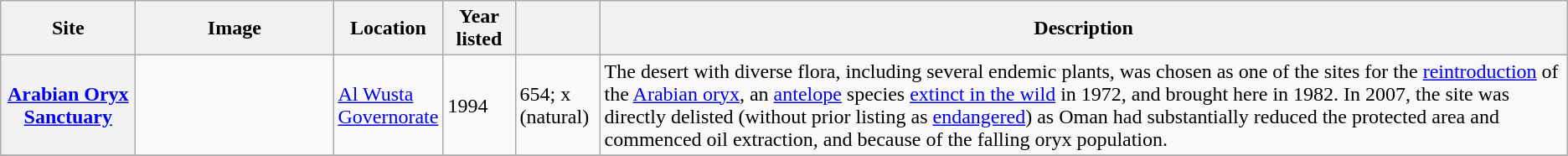<table class="wikitable plainrowheaders">
<tr>
<th style="width:100px;" scope="col">Site</th>
<th class="unsortable"  style="width:150px;" scope="col">Image</th>
<th style="width:80px;" scope="col">Location</th>
<th style="width:50px;" scope="col">Year listed</th>
<th style="width:60px;" scope="col" data-sort-type="number"></th>
<th scope="col" class="unsortable">Description</th>
</tr>
<tr>
<th scope="row"><a href='#'>Arabian Oryx Sanctuary</a></th>
<td></td>
<td><a href='#'>Al Wusta Governorate</a></td>
<td>1994</td>
<td>654; x (natural)</td>
<td>The desert with diverse flora, including several endemic plants, was chosen as one of the sites for the <a href='#'>reintroduction</a> of the <a href='#'>Arabian oryx</a>, an <a href='#'>antelope</a> species <a href='#'>extinct in the wild</a> in 1972, and brought here in 1982. In 2007, the site was directly delisted (without prior listing as <a href='#'>endangered</a>) as Oman had substantially reduced the protected area and commenced oil extraction, and because of the falling oryx population.</td>
</tr>
<tr>
</tr>
</table>
